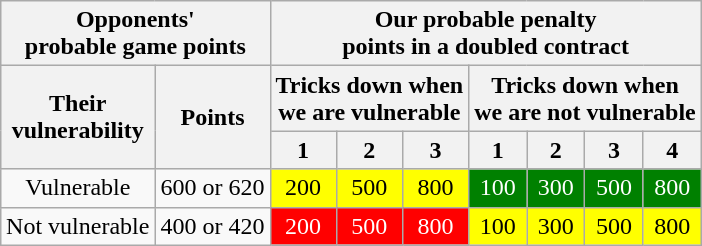<table class="wikitable" style="text-align:center; float:right; margin-left:1.0em;">
<tr>
<th colspan=2>Opponents'<br>probable game points</th>
<th colspan=7>Our probable penalty<br>points in a doubled contract</th>
</tr>
<tr>
<th rowspan=2>Their<br>vulnerability</th>
<th rowspan=2>Points</th>
<th colspan=3>Tricks down when<br>we are vulnerable</th>
<th colspan=4>Tricks down when<br>we are not vulnerable</th>
</tr>
<tr>
<th>1</th>
<th>2</th>
<th>3</th>
<th>1</th>
<th>2</th>
<th>3</th>
<th>4</th>
</tr>
<tr>
<td>Vulnerable</td>
<td>600 or 620</td>
<td style="background: yellow;">200</td>
<td style="background: yellow;">500</td>
<td style="background: yellow;">800</td>
<td style="background: green; color: white;">100</td>
<td style="background: green; color: white;">300</td>
<td style="background: green; color: white;">500</td>
<td style="background: green; color: white;">800</td>
</tr>
<tr>
<td>Not vulnerable</td>
<td>400 or 420</td>
<td style="background: red; color: white;">200</td>
<td style="background: red; color: white;">500</td>
<td style="background: red; color: white;">800</td>
<td style="background: yellow;">100</td>
<td style="background: yellow;">300</td>
<td style="background: yellow;">500</td>
<td style="background: yellow;">800</td>
</tr>
</table>
